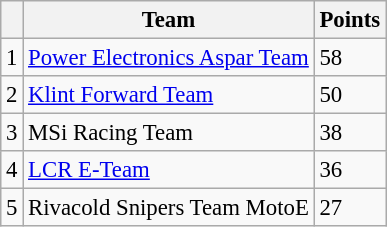<table class="wikitable" style="font-size: 95%;">
<tr>
<th></th>
<th>Team</th>
<th>Points</th>
</tr>
<tr>
<td align=center>1</td>
<td> <a href='#'>Power Electronics Aspar Team</a></td>
<td align=left>58</td>
</tr>
<tr>
<td align=center>2</td>
<td> <a href='#'>Klint Forward Team</a></td>
<td align=left>50</td>
</tr>
<tr>
<td align=center>3</td>
<td> MSi Racing Team</td>
<td align=left>38</td>
</tr>
<tr>
<td align=center>4</td>
<td> <a href='#'>LCR E-Team</a></td>
<td align=left>36</td>
</tr>
<tr>
<td align=center>5</td>
<td> Rivacold Snipers Team MotoE</td>
<td align=left>27</td>
</tr>
</table>
